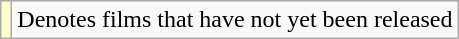<table class="wikitable">
<tr>
<td style="background:#ffc;"></td>
<td>Denotes films that have not yet been released</td>
</tr>
</table>
